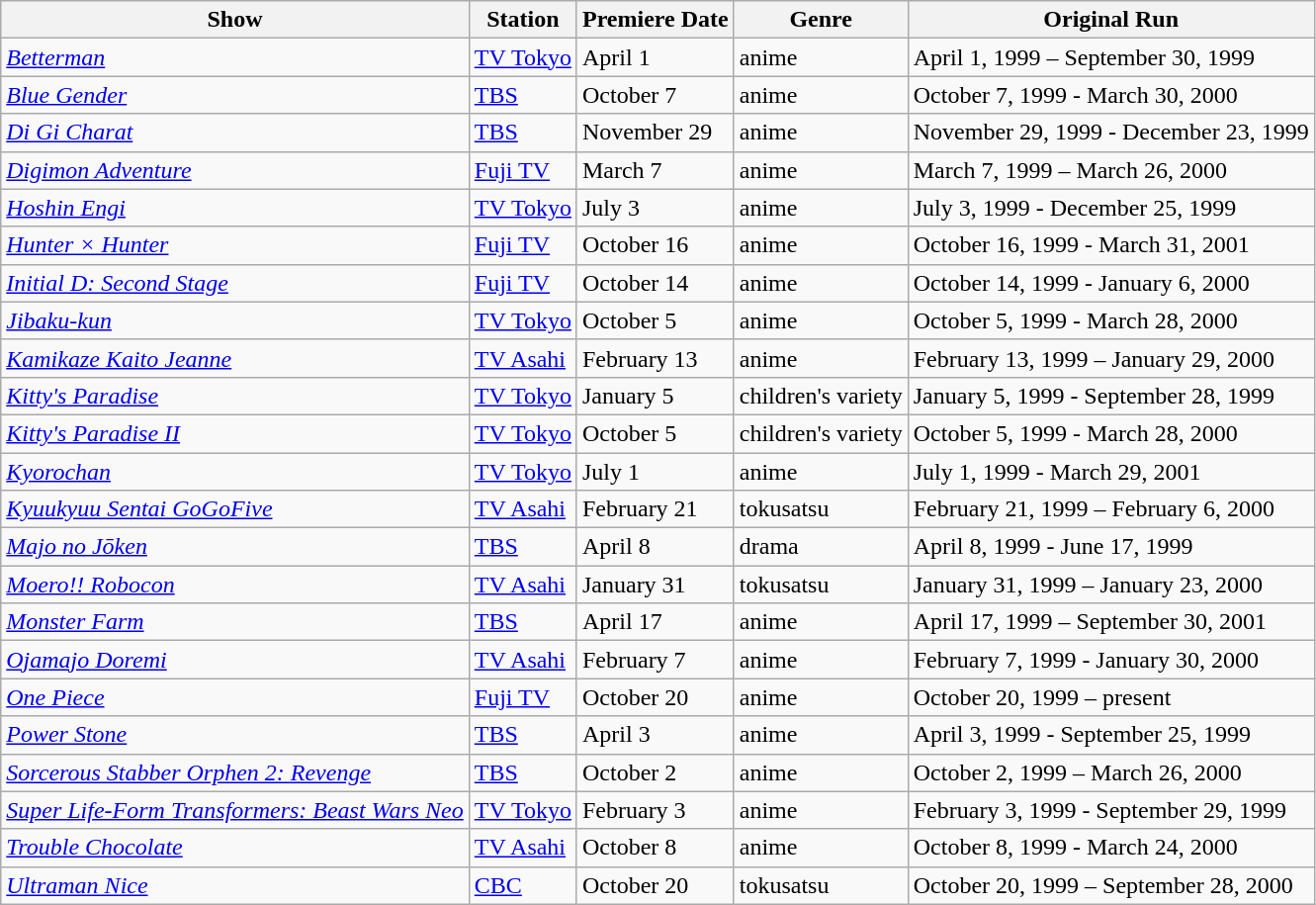<table class="wikitable sortable">
<tr>
<th>Show</th>
<th>Station</th>
<th>Premiere Date</th>
<th>Genre</th>
<th>Original Run</th>
</tr>
<tr>
<td><em><a href='#'>Betterman</a></em></td>
<td><a href='#'>TV Tokyo</a></td>
<td>April 1</td>
<td>anime</td>
<td>April 1, 1999 – September 30, 1999</td>
</tr>
<tr>
<td><em><a href='#'>Blue Gender</a></em></td>
<td><a href='#'>TBS</a></td>
<td>October 7</td>
<td>anime</td>
<td>October 7, 1999 - March 30, 2000</td>
</tr>
<tr>
<td><em><a href='#'>Di Gi Charat</a></em></td>
<td><a href='#'>TBS</a></td>
<td>November 29</td>
<td>anime</td>
<td>November 29, 1999 - December 23, 1999</td>
</tr>
<tr>
<td><em><a href='#'>Digimon Adventure</a></em></td>
<td><a href='#'>Fuji TV</a></td>
<td>March 7</td>
<td>anime</td>
<td>March 7, 1999 – March 26, 2000</td>
</tr>
<tr>
<td><em><a href='#'>Hoshin Engi</a></em></td>
<td><a href='#'>TV Tokyo</a></td>
<td>July 3</td>
<td>anime</td>
<td>July 3, 1999 - December 25, 1999</td>
</tr>
<tr>
<td><em><a href='#'>Hunter × Hunter</a></em></td>
<td><a href='#'>Fuji TV</a></td>
<td>October 16</td>
<td>anime</td>
<td>October 16, 1999 - March 31, 2001</td>
</tr>
<tr>
<td><em><a href='#'>Initial D: Second Stage</a></em></td>
<td><a href='#'>Fuji TV</a></td>
<td>October 14</td>
<td>anime</td>
<td>October 14, 1999 - January 6, 2000</td>
</tr>
<tr>
<td><em><a href='#'>Jibaku-kun</a></em></td>
<td><a href='#'>TV Tokyo</a></td>
<td>October 5</td>
<td>anime</td>
<td>October 5, 1999 - March 28, 2000</td>
</tr>
<tr>
<td><em><a href='#'>Kamikaze Kaito Jeanne</a></em></td>
<td><a href='#'>TV Asahi</a></td>
<td>February 13</td>
<td>anime</td>
<td>February 13, 1999 – January 29, 2000</td>
</tr>
<tr>
<td><em><a href='#'>Kitty's Paradise</a></em></td>
<td><a href='#'>TV Tokyo</a></td>
<td>January 5</td>
<td>children's variety</td>
<td>January 5, 1999 - September 28, 1999</td>
</tr>
<tr>
<td><em><a href='#'>Kitty's Paradise II</a></em></td>
<td><a href='#'>TV Tokyo</a></td>
<td>October 5</td>
<td>children's variety</td>
<td>October 5, 1999 - March 28, 2000</td>
</tr>
<tr>
<td><em><a href='#'>Kyorochan</a></em></td>
<td><a href='#'>TV Tokyo</a></td>
<td>July 1</td>
<td>anime</td>
<td>July 1, 1999 - March 29, 2001</td>
</tr>
<tr>
<td><em><a href='#'>Kyuukyuu Sentai GoGoFive</a></em></td>
<td><a href='#'>TV Asahi</a></td>
<td>February 21</td>
<td>tokusatsu</td>
<td>February 21, 1999 – February 6, 2000</td>
</tr>
<tr>
<td><em><a href='#'>Majo no Jōken</a></em></td>
<td><a href='#'>TBS</a></td>
<td>April 8</td>
<td>drama</td>
<td>April 8, 1999 - June 17, 1999</td>
</tr>
<tr>
<td><em><a href='#'>Moero!! Robocon</a></em></td>
<td><a href='#'>TV Asahi</a></td>
<td>January 31</td>
<td>tokusatsu</td>
<td>January 31, 1999 – January 23, 2000</td>
</tr>
<tr>
<td><em><a href='#'>Monster Farm</a></em></td>
<td><a href='#'>TBS</a></td>
<td>April 17</td>
<td>anime</td>
<td>April 17, 1999 – September 30, 2001</td>
</tr>
<tr>
<td><em><a href='#'>Ojamajo Doremi</a></em></td>
<td><a href='#'>TV Asahi</a></td>
<td>February 7</td>
<td>anime</td>
<td>February 7, 1999 - January 30, 2000</td>
</tr>
<tr>
<td><em><a href='#'>One Piece</a></em></td>
<td><a href='#'>Fuji TV</a></td>
<td>October 20</td>
<td>anime</td>
<td>October 20, 1999 – present</td>
</tr>
<tr>
<td><em><a href='#'>Power Stone</a></em></td>
<td><a href='#'>TBS</a></td>
<td>April 3</td>
<td>anime</td>
<td>April 3, 1999 - September 25, 1999</td>
</tr>
<tr>
<td><em><a href='#'>Sorcerous Stabber Orphen 2: Revenge</a></em></td>
<td><a href='#'>TBS</a></td>
<td>October 2</td>
<td>anime</td>
<td>October 2, 1999 – March 26, 2000</td>
</tr>
<tr>
<td><em><a href='#'>Super Life-Form Transformers: Beast Wars Neo</a></em></td>
<td><a href='#'>TV Tokyo</a></td>
<td>February 3</td>
<td>anime</td>
<td>February 3, 1999 - September 29, 1999</td>
</tr>
<tr>
<td><em><a href='#'>Trouble Chocolate</a></em></td>
<td><a href='#'>TV Asahi</a></td>
<td>October 8</td>
<td>anime</td>
<td>October 8, 1999 - March 24, 2000</td>
</tr>
<tr>
<td><em><a href='#'>Ultraman Nice</a></em></td>
<td><a href='#'>CBC</a></td>
<td>October 20</td>
<td>tokusatsu</td>
<td>October 20, 1999 – September 28, 2000</td>
</tr>
</table>
